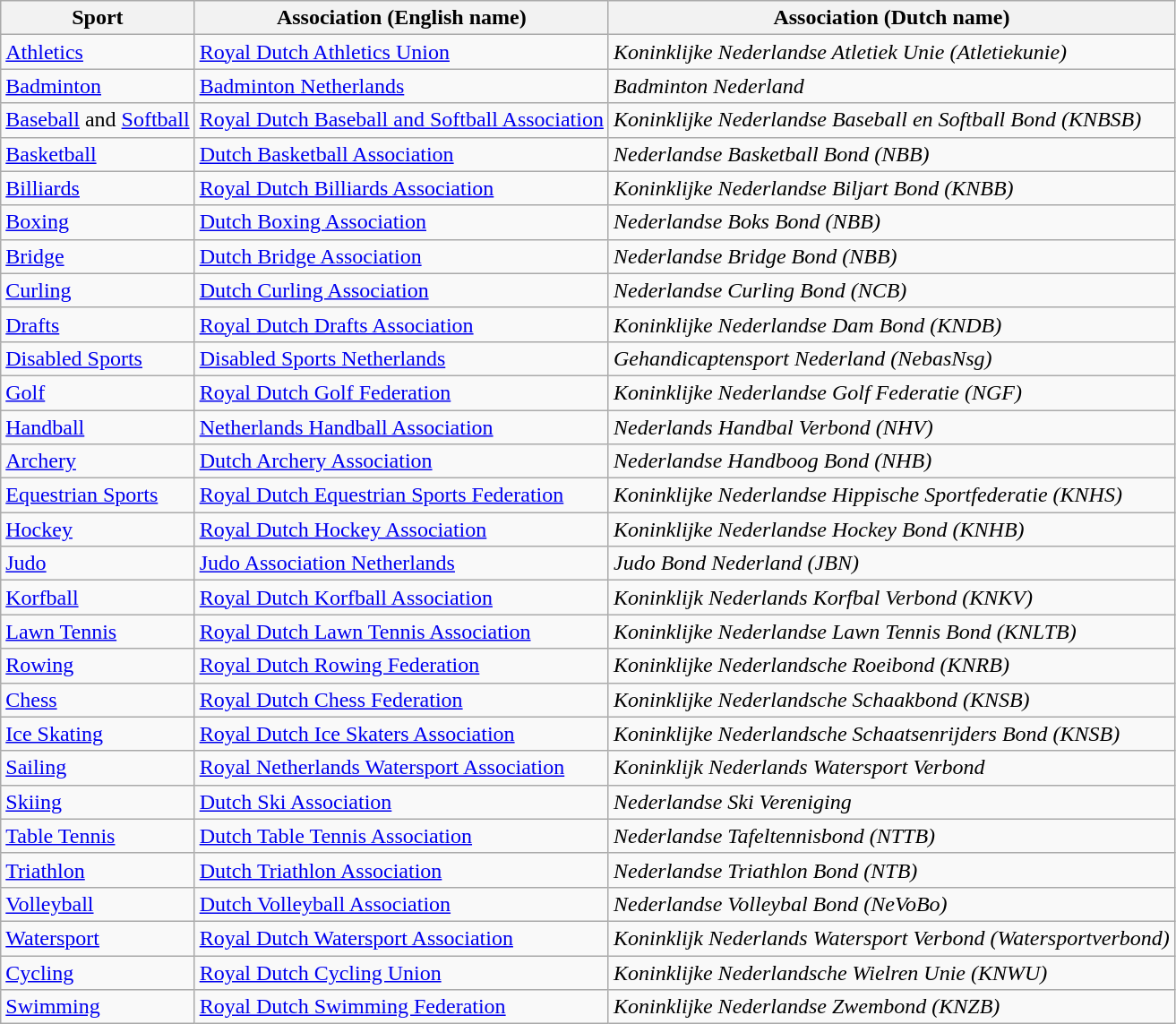<table class="wikitable sortable">
<tr>
<th>Sport</th>
<th>Association (English name)</th>
<th>Association (Dutch name)</th>
</tr>
<tr>
<td><a href='#'>Athletics</a></td>
<td><a href='#'>Royal Dutch Athletics Union</a></td>
<td><em>Koninklijke Nederlandse Atletiek Unie (Atletiekunie)</em></td>
</tr>
<tr>
<td><a href='#'>Badminton</a></td>
<td><a href='#'>Badminton Netherlands</a></td>
<td><em>Badminton Nederland</em></td>
</tr>
<tr>
<td><a href='#'>Baseball</a> and <a href='#'>Softball</a></td>
<td><a href='#'>Royal Dutch Baseball and Softball Association</a></td>
<td><em>Koninklijke Nederlandse Baseball en Softball Bond (KNBSB)</em></td>
</tr>
<tr>
<td><a href='#'>Basketball</a></td>
<td><a href='#'>Dutch Basketball Association</a></td>
<td><em>Nederlandse Basketball Bond (NBB)</em></td>
</tr>
<tr>
<td><a href='#'>Billiards</a></td>
<td><a href='#'>Royal Dutch Billiards Association</a></td>
<td><em>Koninklijke Nederlandse Biljart Bond (KNBB)</em></td>
</tr>
<tr>
<td><a href='#'>Boxing</a></td>
<td><a href='#'>Dutch Boxing Association</a></td>
<td><em>Nederlandse Boks Bond (NBB)</em></td>
</tr>
<tr>
<td><a href='#'>Bridge</a></td>
<td><a href='#'>Dutch Bridge Association</a></td>
<td><em>Nederlandse Bridge Bond (NBB)</em></td>
</tr>
<tr>
<td><a href='#'>Curling</a></td>
<td><a href='#'>Dutch Curling Association</a></td>
<td><em>Nederlandse Curling Bond (NCB)</em></td>
</tr>
<tr>
<td><a href='#'>Drafts</a></td>
<td><a href='#'>Royal Dutch Drafts Association</a></td>
<td><em>Koninklijke Nederlandse Dam Bond (KNDB)</em></td>
</tr>
<tr>
<td><a href='#'>Disabled Sports</a></td>
<td><a href='#'>Disabled Sports Netherlands</a></td>
<td><em>Gehandicaptensport Nederland (NebasNsg)</em></td>
</tr>
<tr>
<td><a href='#'>Golf</a></td>
<td><a href='#'>Royal Dutch Golf Federation</a></td>
<td><em>Koninklijke Nederlandse Golf Federatie (NGF)</em></td>
</tr>
<tr>
<td><a href='#'>Handball</a></td>
<td><a href='#'>Netherlands Handball Association</a></td>
<td><em>Nederlands Handbal Verbond (NHV)</em></td>
</tr>
<tr>
<td><a href='#'>Archery</a></td>
<td><a href='#'>Dutch Archery Association</a></td>
<td><em>Nederlandse Handboog Bond (NHB)</em></td>
</tr>
<tr>
<td><a href='#'>Equestrian Sports</a></td>
<td><a href='#'>Royal Dutch Equestrian Sports Federation</a></td>
<td><em>Koninklijke Nederlandse Hippische Sportfederatie (KNHS)</em></td>
</tr>
<tr>
<td><a href='#'>Hockey</a></td>
<td><a href='#'>Royal Dutch Hockey Association</a></td>
<td><em>Koninklijke Nederlandse Hockey Bond (KNHB)</em></td>
</tr>
<tr>
<td><a href='#'>Judo</a></td>
<td><a href='#'>Judo Association Netherlands</a></td>
<td><em>Judo Bond Nederland (JBN)</em></td>
</tr>
<tr>
<td><a href='#'>Korfball</a></td>
<td><a href='#'>Royal Dutch Korfball Association</a></td>
<td><em>Koninklijk Nederlands Korfbal Verbond (KNKV)</em></td>
</tr>
<tr>
<td><a href='#'>Lawn Tennis</a></td>
<td><a href='#'>Royal Dutch Lawn Tennis Association</a></td>
<td><em>Koninklijke Nederlandse Lawn Tennis Bond (KNLTB)</em></td>
</tr>
<tr>
<td><a href='#'>Rowing</a></td>
<td><a href='#'>Royal Dutch Rowing Federation</a></td>
<td><em>Koninklijke Nederlandsche Roeibond (KNRB)</em></td>
</tr>
<tr>
<td><a href='#'>Chess</a></td>
<td><a href='#'>Royal Dutch Chess Federation</a></td>
<td><em>Koninklijke Nederlandsche Schaakbond (KNSB)</em></td>
</tr>
<tr>
<td><a href='#'>Ice Skating</a></td>
<td><a href='#'>Royal Dutch Ice Skaters Association</a></td>
<td><em>Koninklijke Nederlandsche Schaatsenrijders Bond (KNSB)</em></td>
</tr>
<tr>
<td><a href='#'>Sailing</a></td>
<td><a href='#'>Royal Netherlands Watersport Association</a></td>
<td><em>Koninklijk Nederlands Watersport Verbond</em></td>
</tr>
<tr>
<td><a href='#'>Skiing</a></td>
<td><a href='#'>Dutch Ski Association</a></td>
<td><em>Nederlandse Ski Vereniging</em></td>
</tr>
<tr>
<td><a href='#'>Table Tennis</a></td>
<td><a href='#'>Dutch Table Tennis Association</a></td>
<td><em>Nederlandse Tafeltennisbond (NTTB)</em></td>
</tr>
<tr>
<td><a href='#'>Triathlon</a></td>
<td><a href='#'>Dutch Triathlon Association</a></td>
<td><em>Nederlandse Triathlon Bond (NTB)</em></td>
</tr>
<tr>
<td><a href='#'>Volleyball</a></td>
<td><a href='#'>Dutch Volleyball Association</a></td>
<td><em>Nederlandse Volleybal Bond (NeVoBo)</em></td>
</tr>
<tr>
<td><a href='#'>Watersport</a></td>
<td><a href='#'>Royal Dutch Watersport Association</a></td>
<td><em>Koninklijk Nederlands Watersport Verbond (Watersportverbond)</em></td>
</tr>
<tr>
<td><a href='#'>Cycling</a></td>
<td><a href='#'>Royal Dutch Cycling Union</a></td>
<td><em>Koninklijke Nederlandsche Wielren Unie (KNWU)</em></td>
</tr>
<tr>
<td><a href='#'>Swimming</a></td>
<td><a href='#'>Royal Dutch Swimming Federation</a></td>
<td><em>Koninklijke Nederlandse Zwembond (KNZB)</em></td>
</tr>
</table>
